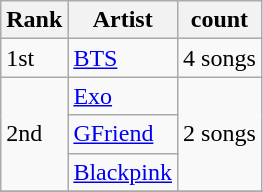<table class="wikitable">
<tr>
<th>Rank</th>
<th>Artist</th>
<th>count</th>
</tr>
<tr>
<td>1st</td>
<td><a href='#'>BTS</a></td>
<td>4 songs</td>
</tr>
<tr>
<td rowspan='3'>2nd</td>
<td><a href='#'>Exo</a></td>
<td rowspan='3'>2 songs</td>
</tr>
<tr>
<td><a href='#'>GFriend</a></td>
</tr>
<tr>
<td><a href='#'>Blackpink</a></td>
</tr>
<tr>
</tr>
</table>
